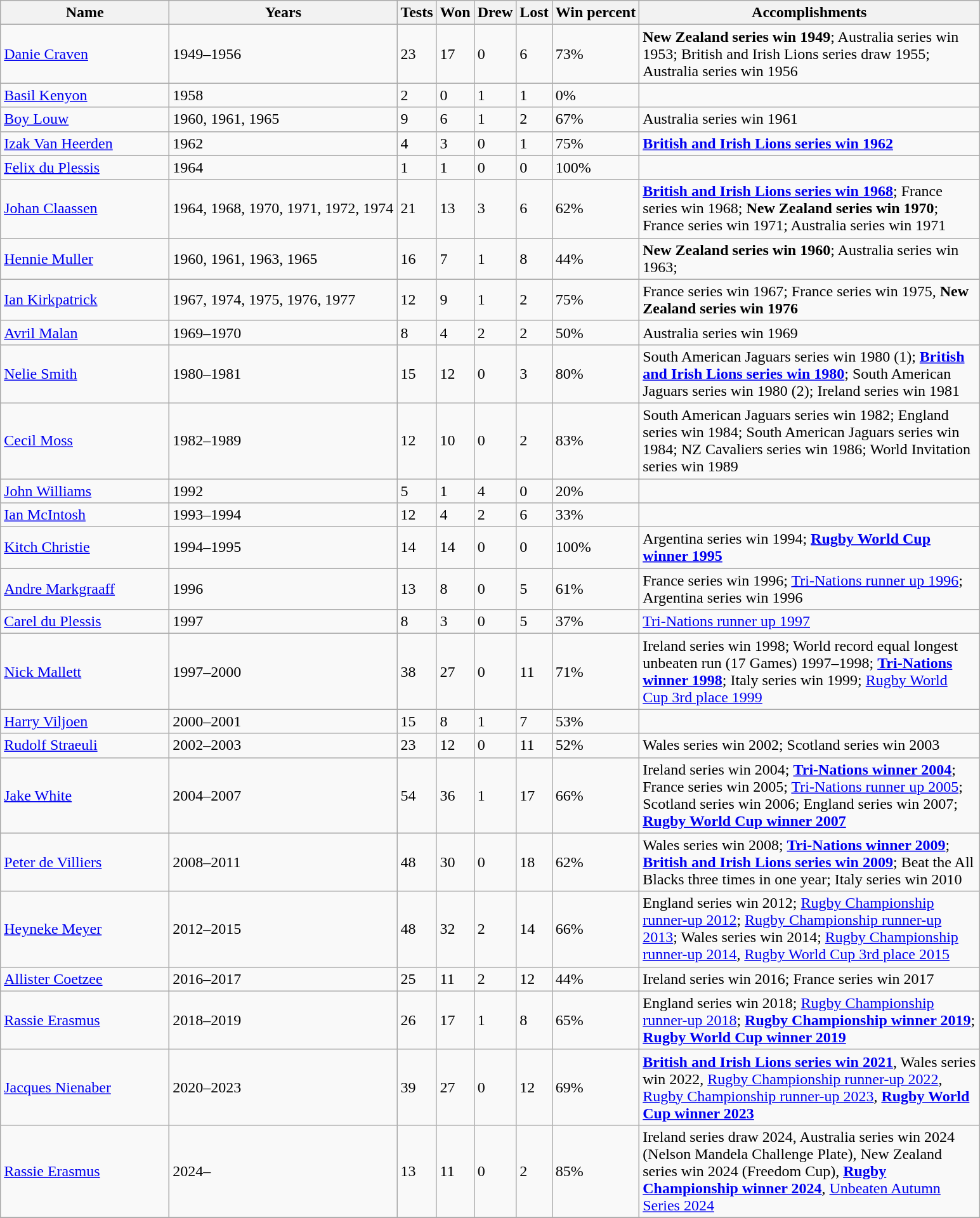<table class="wikitable sortable">
<tr>
<th style="width: 170px;">Name</th>
<th>Years</th>
<th>Tests</th>
<th>Won</th>
<th>Drew</th>
<th>Lost</th>
<th>Win percent</th>
<th style="width: 350px;">Accomplishments</th>
</tr>
<tr>
<td> <a href='#'>Danie Craven</a></td>
<td>1949–1956</td>
<td>23</td>
<td>17</td>
<td>0</td>
<td>6</td>
<td>73%</td>
<td><strong>New Zealand series win 1949</strong>; Australia series win 1953; British and Irish Lions series draw 1955; Australia series win 1956</td>
</tr>
<tr>
<td> <a href='#'>Basil Kenyon</a></td>
<td>1958</td>
<td>2</td>
<td>0</td>
<td>1</td>
<td>1</td>
<td>0%</td>
<td></td>
</tr>
<tr>
<td> <a href='#'>Boy Louw</a></td>
<td>1960, 1961, 1965</td>
<td>9</td>
<td>6</td>
<td>1</td>
<td>2</td>
<td>67%</td>
<td>Australia series win 1961</td>
</tr>
<tr>
<td> <a href='#'>Izak Van Heerden</a></td>
<td>1962</td>
<td>4</td>
<td>3</td>
<td>0</td>
<td>1</td>
<td>75%</td>
<td><strong><a href='#'>British and Irish Lions series win 1962</a></strong></td>
</tr>
<tr>
<td> <a href='#'>Felix du Plessis</a></td>
<td>1964</td>
<td>1</td>
<td>1</td>
<td>0</td>
<td>0</td>
<td>100%</td>
<td></td>
</tr>
<tr>
<td> <a href='#'>Johan Claassen</a></td>
<td>1964, 1968, 1970, 1971, 1972, 1974</td>
<td>21</td>
<td>13</td>
<td>3</td>
<td>6</td>
<td>62%</td>
<td><strong><a href='#'>British and Irish Lions series win 1968</a></strong>; France series win 1968; <strong>New Zealand series win 1970</strong>; France series win 1971; Australia series win 1971</td>
</tr>
<tr>
<td> <a href='#'>Hennie Muller</a></td>
<td>1960, 1961, 1963, 1965</td>
<td>16</td>
<td>7</td>
<td>1</td>
<td>8</td>
<td>44%</td>
<td><strong>New Zealand series win 1960</strong>; Australia series win 1963;</td>
</tr>
<tr>
<td> <a href='#'>Ian Kirkpatrick</a></td>
<td>1967, 1974, 1975, 1976, 1977</td>
<td>12</td>
<td>9</td>
<td>1</td>
<td>2</td>
<td>75%</td>
<td>France series win 1967; France series win 1975, <strong>New Zealand series win 1976</strong></td>
</tr>
<tr>
<td> <a href='#'>Avril Malan</a></td>
<td>1969–1970</td>
<td>8</td>
<td>4</td>
<td>2</td>
<td>2</td>
<td>50%</td>
<td>Australia series win 1969</td>
</tr>
<tr>
<td> <a href='#'>Nelie Smith</a></td>
<td>1980–1981</td>
<td>15</td>
<td>12</td>
<td>0</td>
<td>3</td>
<td>80%</td>
<td>South American Jaguars series win 1980 (1); <strong><a href='#'>British and Irish Lions series win 1980</a></strong>; South American Jaguars series win 1980 (2); Ireland series win 1981</td>
</tr>
<tr>
<td> <a href='#'>Cecil Moss</a></td>
<td>1982–1989</td>
<td>12</td>
<td>10</td>
<td>0</td>
<td>2</td>
<td>83%</td>
<td>South American Jaguars series win 1982; England series win 1984; South American Jaguars series win 1984; NZ Cavaliers series win 1986; World Invitation series win 1989</td>
</tr>
<tr>
<td> <a href='#'>John Williams</a></td>
<td>1992</td>
<td>5</td>
<td>1</td>
<td>4</td>
<td>0</td>
<td>20%</td>
<td></td>
</tr>
<tr>
<td> <a href='#'>Ian McIntosh</a></td>
<td>1993–1994</td>
<td>12</td>
<td>4</td>
<td>2</td>
<td>6</td>
<td>33%</td>
<td></td>
</tr>
<tr>
<td> <a href='#'>Kitch Christie</a></td>
<td>1994–1995</td>
<td>14</td>
<td>14</td>
<td>0</td>
<td>0</td>
<td>100%</td>
<td>Argentina series win 1994; <strong><a href='#'>Rugby World Cup winner 1995</a></strong></td>
</tr>
<tr>
<td> <a href='#'>Andre Markgraaff</a></td>
<td>1996</td>
<td>13</td>
<td>8</td>
<td>0</td>
<td>5</td>
<td>61%</td>
<td>France series win 1996; <a href='#'>Tri-Nations runner up 1996</a>; Argentina series win 1996</td>
</tr>
<tr>
<td> <a href='#'>Carel du Plessis</a></td>
<td>1997</td>
<td>8</td>
<td>3</td>
<td>0</td>
<td>5</td>
<td>37%</td>
<td><a href='#'>Tri-Nations runner up 1997</a></td>
</tr>
<tr>
<td> <a href='#'>Nick Mallett</a></td>
<td>1997–2000</td>
<td>38</td>
<td>27</td>
<td>0</td>
<td>11</td>
<td>71%</td>
<td>Ireland series win 1998; World record equal longest unbeaten run (17 Games) 1997–1998; <strong><a href='#'>Tri-Nations winner 1998</a></strong>; Italy series win 1999; <a href='#'>Rugby World Cup 3rd place 1999</a></td>
</tr>
<tr>
<td> <a href='#'>Harry Viljoen</a></td>
<td>2000–2001</td>
<td>15</td>
<td>8</td>
<td>1</td>
<td>7</td>
<td>53%</td>
<td></td>
</tr>
<tr>
<td> <a href='#'>Rudolf Straeuli</a></td>
<td>2002–2003</td>
<td>23</td>
<td>12</td>
<td>0</td>
<td>11</td>
<td>52%</td>
<td>Wales series win 2002; Scotland series win 2003</td>
</tr>
<tr>
<td> <a href='#'>Jake White</a></td>
<td>2004–2007</td>
<td>54</td>
<td>36</td>
<td>1</td>
<td>17</td>
<td>66%</td>
<td>Ireland series win 2004; <strong><a href='#'>Tri-Nations winner 2004</a></strong>; France series win 2005; <a href='#'>Tri-Nations runner up 2005</a>; Scotland series win 2006; England series win 2007; <strong><a href='#'>Rugby World Cup winner 2007</a></strong></td>
</tr>
<tr>
<td> <a href='#'>Peter de Villiers</a></td>
<td>2008–2011</td>
<td>48</td>
<td>30</td>
<td>0</td>
<td>18</td>
<td>62%</td>
<td>Wales series win 2008; <strong><a href='#'>Tri-Nations winner 2009</a></strong>; <strong><a href='#'>British and Irish Lions series win 2009</a></strong>; Beat the All Blacks three times in one year; Italy series win 2010</td>
</tr>
<tr>
<td> <a href='#'>Heyneke Meyer</a></td>
<td>2012–2015</td>
<td>48</td>
<td>32</td>
<td>2</td>
<td>14</td>
<td>66%</td>
<td>England series win 2012; <a href='#'>Rugby Championship runner-up 2012</a>; <a href='#'>Rugby Championship runner-up 2013</a>; Wales series win 2014; <a href='#'>Rugby Championship runner-up 2014</a>, <a href='#'>Rugby World Cup 3rd place 2015</a></td>
</tr>
<tr>
<td> <a href='#'>Allister Coetzee</a></td>
<td>2016–2017</td>
<td>25</td>
<td>11</td>
<td>2</td>
<td>12</td>
<td>44%</td>
<td>Ireland series win 2016; France series win 2017</td>
</tr>
<tr>
<td> <a href='#'>Rassie Erasmus</a></td>
<td>2018–2019</td>
<td>26</td>
<td>17</td>
<td>1</td>
<td>8</td>
<td>65%</td>
<td>England series win 2018; <a href='#'>Rugby Championship runner-up 2018</a>; <strong><a href='#'>Rugby Championship winner 2019</a></strong>; <strong><a href='#'>Rugby World Cup winner 2019</a></strong></td>
</tr>
<tr>
<td> <a href='#'>Jacques Nienaber</a></td>
<td>2020–2023</td>
<td>39</td>
<td>27</td>
<td>0</td>
<td>12</td>
<td>69%</td>
<td><strong><a href='#'>British and Irish Lions series win 2021</a></strong>, Wales series win 2022, <a href='#'>Rugby Championship runner-up 2022</a>, <a href='#'>Rugby Championship runner-up 2023</a>, <strong><a href='#'>Rugby World Cup winner 2023</a></strong></td>
</tr>
<tr>
<td> <a href='#'>Rassie Erasmus</a></td>
<td>2024–</td>
<td>13</td>
<td>11</td>
<td>0</td>
<td>2</td>
<td>85%</td>
<td>Ireland series draw 2024, Australia series win 2024 (Nelson Mandela Challenge Plate), New Zealand series win 2024 (Freedom Cup), <strong><a href='#'>Rugby Championship winner 2024</a></strong>, <a href='#'>Unbeaten Autumn Series 2024</a></td>
</tr>
<tr>
</tr>
</table>
